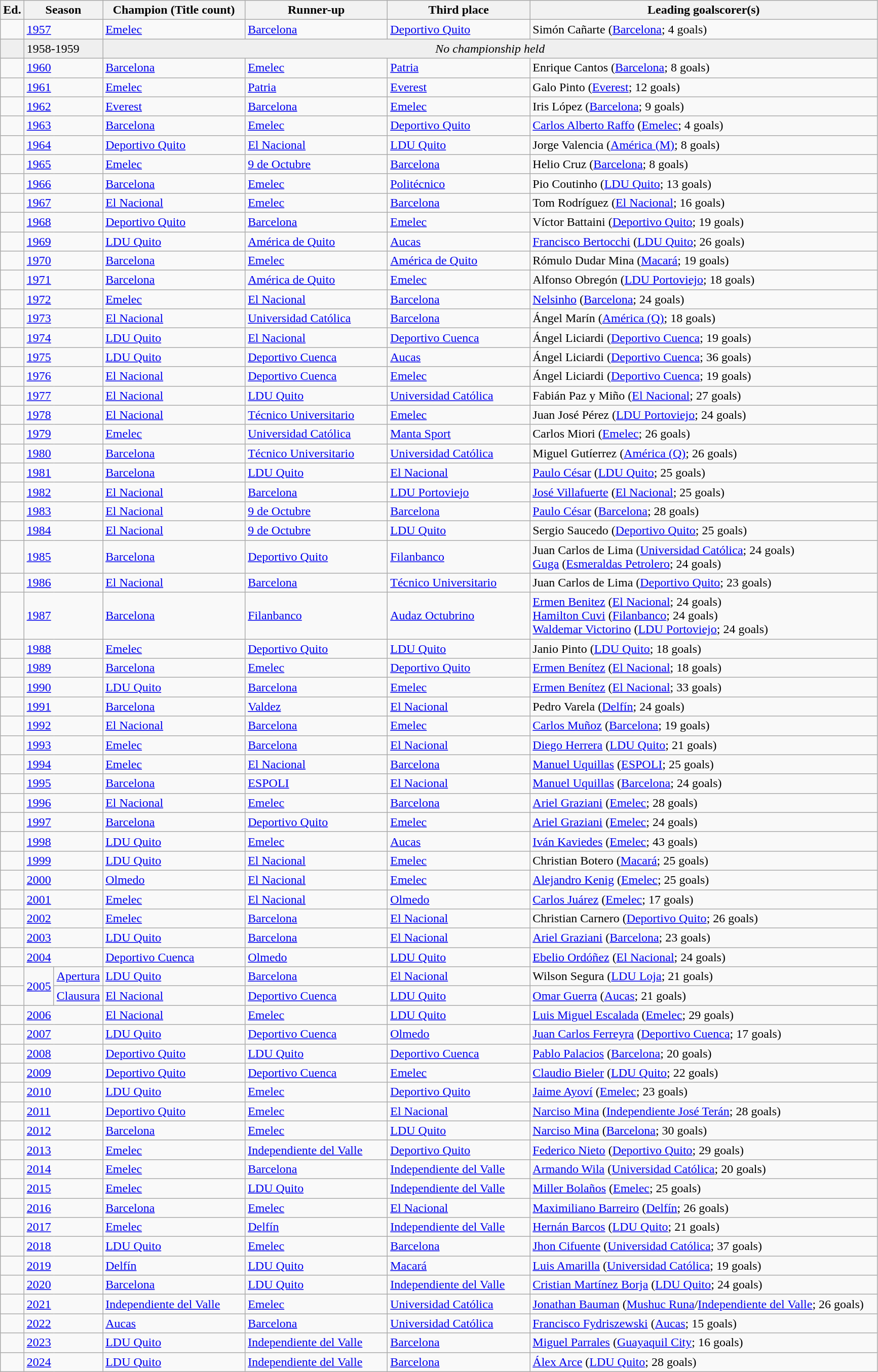<table class="wikitable sortable">
<tr>
<th width=px>Ed.</th>
<th colspan=2 width=60px>Season</th>
<th width=180px>Champion (Title count)</th>
<th width=180px>Runner-up</th>
<th width=180px>Third place</th>
<th width=450px>Leading goalscorer(s)</th>
</tr>
<tr>
<td></td>
<td colspan=2><a href='#'>1957</a></td>
<td><a href='#'>Emelec</a> </td>
<td><a href='#'>Barcelona</a></td>
<td><a href='#'>Deportivo Quito</a></td>
<td> Simón Cañarte (<a href='#'>Barcelona</a>; 4 goals)</td>
</tr>
<tr bgcolor=#efefef>
<td></td>
<td colspan=2>1958-1959</td>
<td colspan="4" style="text-align:center;"><em>No championship held</em></td>
</tr>
<tr>
<td></td>
<td colspan=2><a href='#'>1960</a></td>
<td><a href='#'>Barcelona</a> </td>
<td><a href='#'>Emelec</a></td>
<td><a href='#'>Patria</a></td>
<td> Enrique Cantos (<a href='#'>Barcelona</a>; 8 goals)</td>
</tr>
<tr>
<td></td>
<td colspan=2><a href='#'>1961</a></td>
<td><a href='#'>Emelec</a> </td>
<td><a href='#'>Patria</a></td>
<td><a href='#'>Everest</a></td>
<td> Galo Pinto (<a href='#'>Everest</a>; 12 goals)</td>
</tr>
<tr>
<td></td>
<td colspan=2><a href='#'>1962</a></td>
<td><a href='#'>Everest</a> </td>
<td><a href='#'>Barcelona</a></td>
<td><a href='#'>Emelec</a></td>
<td> Iris López (<a href='#'>Barcelona</a>; 9 goals)</td>
</tr>
<tr>
<td></td>
<td colspan=2><a href='#'>1963</a></td>
<td><a href='#'>Barcelona</a> </td>
<td><a href='#'>Emelec</a></td>
<td><a href='#'>Deportivo Quito</a></td>
<td> <a href='#'>Carlos Alberto Raffo</a> (<a href='#'>Emelec</a>; 4 goals)</td>
</tr>
<tr>
<td></td>
<td colspan=2><a href='#'>1964</a></td>
<td><a href='#'>Deportivo Quito</a> </td>
<td><a href='#'>El Nacional</a></td>
<td><a href='#'>LDU Quito</a></td>
<td> Jorge Valencia (<a href='#'>América (M)</a>; 8 goals)</td>
</tr>
<tr>
<td></td>
<td colspan=2><a href='#'>1965</a></td>
<td><a href='#'>Emelec</a> </td>
<td><a href='#'>9 de Octubre</a></td>
<td><a href='#'>Barcelona</a></td>
<td> Helio Cruz (<a href='#'>Barcelona</a>; 8 goals)</td>
</tr>
<tr>
<td></td>
<td colspan=2><a href='#'>1966</a></td>
<td><a href='#'>Barcelona</a> </td>
<td><a href='#'>Emelec</a></td>
<td><a href='#'>Politécnico</a></td>
<td> Pio Coutinho (<a href='#'>LDU Quito</a>; 13 goals)</td>
</tr>
<tr>
<td></td>
<td colspan=2><a href='#'>1967</a></td>
<td><a href='#'>El Nacional</a> </td>
<td><a href='#'>Emelec</a></td>
<td><a href='#'>Barcelona</a></td>
<td> Tom Rodríguez (<a href='#'>El Nacional</a>; 16 goals)</td>
</tr>
<tr>
<td></td>
<td colspan=2><a href='#'>1968</a></td>
<td><a href='#'>Deportivo Quito</a> </td>
<td><a href='#'>Barcelona</a></td>
<td><a href='#'>Emelec</a></td>
<td> Víctor Battaini (<a href='#'>Deportivo Quito</a>; 19 goals)</td>
</tr>
<tr>
<td></td>
<td colspan=2><a href='#'>1969</a></td>
<td><a href='#'>LDU Quito</a> </td>
<td><a href='#'>América de Quito</a></td>
<td><a href='#'>Aucas</a></td>
<td> <a href='#'>Francisco Bertocchi</a> (<a href='#'>LDU Quito</a>; 26 goals)</td>
</tr>
<tr>
<td></td>
<td colspan=2><a href='#'>1970</a></td>
<td><a href='#'>Barcelona</a> </td>
<td><a href='#'>Emelec</a></td>
<td><a href='#'>América de Quito</a></td>
<td> Rómulo Dudar Mina (<a href='#'>Macará</a>; 19 goals)</td>
</tr>
<tr>
<td></td>
<td colspan=2><a href='#'>1971</a></td>
<td><a href='#'>Barcelona</a> </td>
<td><a href='#'>América de Quito</a></td>
<td><a href='#'>Emelec</a></td>
<td> Alfonso Obregón (<a href='#'>LDU Portoviejo</a>; 18 goals)</td>
</tr>
<tr>
<td></td>
<td colspan=2><a href='#'>1972</a></td>
<td><a href='#'>Emelec</a> </td>
<td><a href='#'>El Nacional</a></td>
<td><a href='#'>Barcelona</a></td>
<td> <a href='#'>Nelsinho</a> (<a href='#'>Barcelona</a>; 24 goals)</td>
</tr>
<tr>
<td></td>
<td colspan=2><a href='#'>1973</a></td>
<td><a href='#'>El Nacional</a> </td>
<td><a href='#'>Universidad Católica</a></td>
<td><a href='#'>Barcelona</a></td>
<td> Ángel Marín (<a href='#'>América (Q)</a>; 18 goals)</td>
</tr>
<tr>
<td></td>
<td colspan=2><a href='#'>1974</a></td>
<td><a href='#'>LDU Quito</a> </td>
<td><a href='#'>El Nacional</a></td>
<td><a href='#'>Deportivo Cuenca</a></td>
<td> Ángel Liciardi (<a href='#'>Deportivo Cuenca</a>; 19 goals)</td>
</tr>
<tr>
<td></td>
<td colspan=2><a href='#'>1975</a></td>
<td><a href='#'>LDU Quito</a> </td>
<td><a href='#'>Deportivo Cuenca</a></td>
<td><a href='#'>Aucas</a></td>
<td> Ángel Liciardi (<a href='#'>Deportivo Cuenca</a>; 36 goals)</td>
</tr>
<tr>
<td></td>
<td colspan=2><a href='#'>1976</a></td>
<td><a href='#'>El Nacional</a> </td>
<td><a href='#'>Deportivo Cuenca</a></td>
<td><a href='#'>Emelec</a></td>
<td> Ángel Liciardi (<a href='#'>Deportivo Cuenca</a>; 19 goals)</td>
</tr>
<tr>
<td></td>
<td colspan=2><a href='#'>1977</a></td>
<td><a href='#'>El Nacional</a> </td>
<td><a href='#'>LDU Quito</a></td>
<td><a href='#'>Universidad Católica</a></td>
<td> Fabián Paz y Miño (<a href='#'>El Nacional</a>; 27 goals)</td>
</tr>
<tr>
<td></td>
<td colspan=2><a href='#'>1978</a></td>
<td><a href='#'>El Nacional</a> </td>
<td><a href='#'>Técnico Universitario</a></td>
<td><a href='#'>Emelec</a></td>
<td> Juan José Pérez (<a href='#'>LDU Portoviejo</a>; 24 goals)</td>
</tr>
<tr>
<td></td>
<td colspan=2><a href='#'>1979</a></td>
<td><a href='#'>Emelec</a> </td>
<td><a href='#'>Universidad Católica</a></td>
<td><a href='#'>Manta Sport</a></td>
<td> Carlos Miori (<a href='#'>Emelec</a>; 26 goals)</td>
</tr>
<tr>
<td></td>
<td colspan=2><a href='#'>1980</a></td>
<td><a href='#'>Barcelona</a> </td>
<td><a href='#'>Técnico Universitario</a></td>
<td><a href='#'>Universidad Católica</a></td>
<td> Miguel Gutíerrez (<a href='#'>América (Q)</a>; 26 goals)</td>
</tr>
<tr>
<td></td>
<td colspan=2><a href='#'>1981</a></td>
<td><a href='#'>Barcelona</a> </td>
<td><a href='#'>LDU Quito</a></td>
<td><a href='#'>El Nacional</a></td>
<td> <a href='#'>Paulo César</a> (<a href='#'>LDU Quito</a>; 25 goals)</td>
</tr>
<tr>
<td></td>
<td colspan=2><a href='#'>1982</a></td>
<td><a href='#'>El Nacional</a> </td>
<td><a href='#'>Barcelona</a></td>
<td><a href='#'>LDU Portoviejo</a></td>
<td> <a href='#'>José Villafuerte</a> (<a href='#'>El Nacional</a>; 25 goals)</td>
</tr>
<tr>
<td></td>
<td colspan=2><a href='#'>1983</a></td>
<td><a href='#'>El Nacional</a> </td>
<td><a href='#'>9 de Octubre</a></td>
<td><a href='#'>Barcelona</a></td>
<td> <a href='#'>Paulo César</a> (<a href='#'>Barcelona</a>; 28 goals)</td>
</tr>
<tr>
<td></td>
<td colspan=2><a href='#'>1984</a></td>
<td><a href='#'>El Nacional</a> </td>
<td><a href='#'>9 de Octubre</a></td>
<td><a href='#'>LDU Quito</a></td>
<td> Sergio Saucedo (<a href='#'>Deportivo Quito</a>; 25 goals)</td>
</tr>
<tr>
<td></td>
<td colspan=2><a href='#'>1985</a></td>
<td><a href='#'>Barcelona</a> </td>
<td><a href='#'>Deportivo Quito</a></td>
<td><a href='#'>Filanbanco</a></td>
<td> Juan Carlos de Lima (<a href='#'>Universidad Católica</a>; 24 goals)<br> <a href='#'>Guga</a> (<a href='#'>Esmeraldas Petrolero</a>; 24 goals)</td>
</tr>
<tr>
<td></td>
<td colspan=2><a href='#'>1986</a></td>
<td><a href='#'>El Nacional</a> </td>
<td><a href='#'>Barcelona</a></td>
<td><a href='#'>Técnico Universitario</a></td>
<td> Juan Carlos de Lima (<a href='#'>Deportivo Quito</a>; 23 goals)</td>
</tr>
<tr>
<td></td>
<td colspan=2><a href='#'>1987</a></td>
<td><a href='#'>Barcelona</a> </td>
<td><a href='#'>Filanbanco</a></td>
<td><a href='#'>Audaz Octubrino</a></td>
<td> <a href='#'>Ermen Benitez</a> (<a href='#'>El Nacional</a>; 24 goals)<br> <a href='#'>Hamilton Cuvi</a> (<a href='#'>Filanbanco</a>; 24 goals)<br> <a href='#'>Waldemar Victorino</a> (<a href='#'>LDU Portoviejo</a>; 24 goals)</td>
</tr>
<tr>
<td></td>
<td colspan=2><a href='#'>1988</a></td>
<td><a href='#'>Emelec</a> </td>
<td><a href='#'>Deportivo Quito</a></td>
<td><a href='#'>LDU Quito</a></td>
<td> Janio Pinto (<a href='#'>LDU Quito</a>; 18 goals)</td>
</tr>
<tr>
<td></td>
<td colspan=2><a href='#'>1989</a></td>
<td><a href='#'>Barcelona</a> </td>
<td><a href='#'>Emelec</a></td>
<td><a href='#'>Deportivo Quito</a></td>
<td> <a href='#'>Ermen Benítez</a> (<a href='#'>El Nacional</a>; 18 goals)</td>
</tr>
<tr>
<td></td>
<td colspan=2><a href='#'>1990</a></td>
<td><a href='#'>LDU Quito</a> </td>
<td><a href='#'>Barcelona</a></td>
<td><a href='#'>Emelec</a></td>
<td> <a href='#'>Ermen Benítez</a> (<a href='#'>El Nacional</a>; 33 goals)</td>
</tr>
<tr>
<td></td>
<td colspan=2><a href='#'>1991</a></td>
<td><a href='#'>Barcelona</a> </td>
<td><a href='#'>Valdez</a></td>
<td><a href='#'>El Nacional</a></td>
<td> Pedro Varela (<a href='#'>Delfín</a>; 24 goals)</td>
</tr>
<tr>
<td></td>
<td colspan=2><a href='#'>1992</a></td>
<td><a href='#'>El Nacional</a> </td>
<td><a href='#'>Barcelona</a></td>
<td><a href='#'>Emelec</a></td>
<td> <a href='#'>Carlos Muñoz</a> (<a href='#'>Barcelona</a>; 19 goals)</td>
</tr>
<tr>
<td></td>
<td colspan=2><a href='#'>1993</a></td>
<td><a href='#'>Emelec</a> </td>
<td><a href='#'>Barcelona</a></td>
<td><a href='#'>El Nacional</a></td>
<td> <a href='#'>Diego Herrera</a> (<a href='#'>LDU Quito</a>; 21 goals)</td>
</tr>
<tr>
<td></td>
<td colspan=2><a href='#'>1994</a></td>
<td><a href='#'>Emelec</a> </td>
<td><a href='#'>El Nacional</a></td>
<td><a href='#'>Barcelona</a></td>
<td> <a href='#'>Manuel Uquillas</a> (<a href='#'>ESPOLI</a>; 25 goals)</td>
</tr>
<tr>
<td></td>
<td colspan=2><a href='#'>1995</a></td>
<td><a href='#'>Barcelona</a> </td>
<td><a href='#'>ESPOLI</a></td>
<td><a href='#'>El Nacional</a></td>
<td> <a href='#'>Manuel Uquillas</a> (<a href='#'>Barcelona</a>; 24 goals)</td>
</tr>
<tr>
<td></td>
<td colspan=2><a href='#'>1996</a></td>
<td><a href='#'>El Nacional</a> </td>
<td><a href='#'>Emelec</a></td>
<td><a href='#'>Barcelona</a></td>
<td> <a href='#'>Ariel Graziani</a> (<a href='#'>Emelec</a>; 28 goals)</td>
</tr>
<tr>
<td></td>
<td colspan=2><a href='#'>1997</a></td>
<td><a href='#'>Barcelona</a> </td>
<td><a href='#'>Deportivo Quito</a></td>
<td><a href='#'>Emelec</a></td>
<td> <a href='#'>Ariel Graziani</a> (<a href='#'>Emelec</a>; 24 goals)</td>
</tr>
<tr>
<td></td>
<td colspan=2><a href='#'>1998</a></td>
<td><a href='#'>LDU Quito</a> </td>
<td><a href='#'>Emelec</a></td>
<td><a href='#'>Aucas</a></td>
<td> <a href='#'>Iván Kaviedes</a> (<a href='#'>Emelec</a>; 43 goals)</td>
</tr>
<tr>
<td></td>
<td colspan=2><a href='#'>1999</a></td>
<td><a href='#'>LDU Quito</a> </td>
<td><a href='#'>El Nacional</a></td>
<td><a href='#'>Emelec</a></td>
<td> Christian Botero (<a href='#'>Macará</a>; 25 goals)</td>
</tr>
<tr>
<td></td>
<td colspan=2><a href='#'>2000</a></td>
<td><a href='#'>Olmedo</a> </td>
<td><a href='#'>El Nacional</a></td>
<td><a href='#'>Emelec</a></td>
<td> <a href='#'>Alejandro Kenig</a> (<a href='#'>Emelec</a>; 25 goals)</td>
</tr>
<tr>
<td></td>
<td colspan=2><a href='#'>2001</a></td>
<td><a href='#'>Emelec</a> </td>
<td><a href='#'>El Nacional</a></td>
<td><a href='#'>Olmedo</a></td>
<td> <a href='#'>Carlos Juárez</a> (<a href='#'>Emelec</a>; 17 goals)</td>
</tr>
<tr>
<td></td>
<td colspan=2><a href='#'>2002</a></td>
<td><a href='#'>Emelec</a> </td>
<td><a href='#'>Barcelona</a></td>
<td><a href='#'>El Nacional</a></td>
<td> Christian Carnero (<a href='#'>Deportivo Quito</a>; 26 goals)</td>
</tr>
<tr>
<td></td>
<td colspan=2><a href='#'>2003</a></td>
<td><a href='#'>LDU Quito</a> </td>
<td><a href='#'>Barcelona</a></td>
<td><a href='#'>El Nacional</a></td>
<td> <a href='#'>Ariel Graziani</a> (<a href='#'>Barcelona</a>; 23 goals)</td>
</tr>
<tr>
<td></td>
<td colspan=2><a href='#'>2004</a></td>
<td><a href='#'>Deportivo Cuenca</a> </td>
<td><a href='#'>Olmedo</a></td>
<td><a href='#'>LDU Quito</a></td>
<td> <a href='#'>Ebelio Ordóñez</a> (<a href='#'>El Nacional</a>; 24 goals)</td>
</tr>
<tr>
<td></td>
<td rowspan=2><a href='#'>2005</a></td>
<td><a href='#'>Apertura</a></td>
<td><a href='#'>LDU Quito</a> </td>
<td><a href='#'>Barcelona</a></td>
<td><a href='#'>El Nacional</a></td>
<td> Wilson Segura (<a href='#'>LDU Loja</a>; 21 goals)</td>
</tr>
<tr>
<td></td>
<td><a href='#'>Clausura</a></td>
<td><a href='#'>El Nacional</a> </td>
<td><a href='#'>Deportivo Cuenca</a></td>
<td><a href='#'>LDU Quito</a></td>
<td> <a href='#'>Omar Guerra</a> (<a href='#'>Aucas</a>; 21 goals)</td>
</tr>
<tr>
<td></td>
<td colspan=2><a href='#'>2006</a></td>
<td><a href='#'>El Nacional</a> </td>
<td><a href='#'>Emelec</a></td>
<td><a href='#'>LDU Quito</a></td>
<td> <a href='#'>Luis Miguel Escalada</a> (<a href='#'>Emelec</a>; 29 goals)</td>
</tr>
<tr>
<td></td>
<td colspan=2><a href='#'>2007</a></td>
<td><a href='#'>LDU Quito</a> </td>
<td><a href='#'>Deportivo Cuenca</a></td>
<td><a href='#'>Olmedo</a></td>
<td> <a href='#'>Juan Carlos Ferreyra</a> (<a href='#'>Deportivo Cuenca</a>; 17 goals)</td>
</tr>
<tr>
<td></td>
<td colspan=2><a href='#'>2008</a></td>
<td><a href='#'>Deportivo Quito</a> </td>
<td><a href='#'>LDU Quito</a></td>
<td><a href='#'>Deportivo Cuenca</a></td>
<td> <a href='#'>Pablo Palacios</a> (<a href='#'>Barcelona</a>; 20 goals)</td>
</tr>
<tr>
<td></td>
<td colspan=2><a href='#'>2009</a></td>
<td><a href='#'>Deportivo Quito</a> </td>
<td><a href='#'>Deportivo Cuenca</a></td>
<td><a href='#'>Emelec</a></td>
<td> <a href='#'>Claudio Bieler</a> (<a href='#'>LDU Quito</a>; 22 goals)</td>
</tr>
<tr>
<td></td>
<td colspan=2><a href='#'>2010</a></td>
<td><a href='#'>LDU Quito</a> </td>
<td><a href='#'>Emelec</a></td>
<td><a href='#'>Deportivo Quito</a></td>
<td> <a href='#'>Jaime Ayoví</a> (<a href='#'>Emelec</a>; 23 goals)</td>
</tr>
<tr>
<td></td>
<td colspan=2><a href='#'>2011</a></td>
<td><a href='#'>Deportivo Quito</a> </td>
<td><a href='#'>Emelec</a></td>
<td><a href='#'>El Nacional</a></td>
<td> <a href='#'>Narciso Mina</a> (<a href='#'>Independiente José Terán</a>; 28 goals)</td>
</tr>
<tr>
<td></td>
<td colspan=2><a href='#'>2012</a></td>
<td><a href='#'>Barcelona</a> </td>
<td><a href='#'>Emelec</a></td>
<td><a href='#'>LDU Quito</a></td>
<td> <a href='#'>Narciso Mina</a> (<a href='#'>Barcelona</a>; 30 goals)</td>
</tr>
<tr>
<td></td>
<td colspan=2><a href='#'>2013</a></td>
<td><a href='#'>Emelec</a> </td>
<td><a href='#'>Independiente del Valle</a></td>
<td><a href='#'>Deportivo Quito</a></td>
<td> <a href='#'>Federico Nieto</a> (<a href='#'>Deportivo Quito</a>; 29 goals)</td>
</tr>
<tr>
<td></td>
<td colspan=2><a href='#'>2014</a></td>
<td><a href='#'>Emelec</a> </td>
<td><a href='#'>Barcelona</a></td>
<td><a href='#'>Independiente del Valle</a></td>
<td> <a href='#'>Armando Wila</a> (<a href='#'>Universidad Católica</a>; 20 goals)</td>
</tr>
<tr>
<td></td>
<td colspan=2><a href='#'>2015</a></td>
<td><a href='#'>Emelec</a> </td>
<td><a href='#'>LDU Quito</a></td>
<td><a href='#'>Independiente del Valle</a></td>
<td> <a href='#'>Miller Bolaños</a> (<a href='#'>Emelec</a>; 25 goals)</td>
</tr>
<tr>
<td></td>
<td colspan=2><a href='#'>2016</a></td>
<td><a href='#'>Barcelona</a> </td>
<td><a href='#'>Emelec</a></td>
<td><a href='#'>El Nacional</a></td>
<td> <a href='#'>Maximiliano Barreiro</a> (<a href='#'>Delfín</a>; 26 goals)</td>
</tr>
<tr>
<td></td>
<td colspan=2><a href='#'>2017</a></td>
<td><a href='#'>Emelec</a> </td>
<td><a href='#'>Delfín</a></td>
<td><a href='#'>Independiente del Valle</a></td>
<td> <a href='#'>Hernán Barcos</a> (<a href='#'>LDU Quito</a>; 21 goals)</td>
</tr>
<tr>
<td></td>
<td colspan=2><a href='#'>2018</a></td>
<td><a href='#'>LDU Quito</a> </td>
<td><a href='#'>Emelec</a></td>
<td><a href='#'>Barcelona</a></td>
<td> <a href='#'>Jhon Cifuente</a> (<a href='#'>Universidad Católica</a>; 37 goals)</td>
</tr>
<tr>
<td></td>
<td colspan=2><a href='#'>2019</a></td>
<td><a href='#'>Delfín</a> </td>
<td><a href='#'>LDU Quito</a></td>
<td><a href='#'>Macará</a></td>
<td> <a href='#'>Luis Amarilla</a> (<a href='#'>Universidad Católica</a>; 19 goals)</td>
</tr>
<tr>
<td></td>
<td colspan="2"><a href='#'>2020</a></td>
<td><a href='#'>Barcelona</a> </td>
<td><a href='#'>LDU Quito</a></td>
<td><a href='#'>Independiente del Valle</a></td>
<td> <a href='#'>Cristian Martínez Borja</a> (<a href='#'>LDU Quito</a>; 24 goals)</td>
</tr>
<tr>
<td></td>
<td colspan="2"><a href='#'>2021</a></td>
<td><a href='#'>Independiente del Valle</a> </td>
<td><a href='#'>Emelec</a></td>
<td><a href='#'>Universidad Católica</a></td>
<td> <a href='#'>Jonathan Bauman</a> (<a href='#'>Mushuc Runa</a>/<a href='#'>Independiente del Valle</a>; 26 goals)</td>
</tr>
<tr>
<td></td>
<td colspan="2"><a href='#'>2022</a></td>
<td><a href='#'>Aucas</a> </td>
<td><a href='#'>Barcelona</a></td>
<td><a href='#'>Universidad Católica</a></td>
<td> <a href='#'>Francisco Fydriszewski</a> (<a href='#'>Aucas</a>; 15 goals)</td>
</tr>
<tr>
<td></td>
<td colspan="2"><a href='#'>2023</a></td>
<td><a href='#'>LDU Quito</a> </td>
<td><a href='#'>Independiente del Valle</a></td>
<td><a href='#'>Barcelona</a></td>
<td> <a href='#'>Miguel Parrales</a> (<a href='#'>Guayaquil City</a>; 16 goals)</td>
</tr>
<tr>
<td></td>
<td colspan="2"><a href='#'>2024</a></td>
<td><a href='#'>LDU Quito</a> </td>
<td><a href='#'>Independiente del Valle</a></td>
<td><a href='#'>Barcelona</a></td>
<td> <a href='#'>Álex Arce</a> (<a href='#'>LDU Quito</a>; 28 goals)</td>
</tr>
</table>
